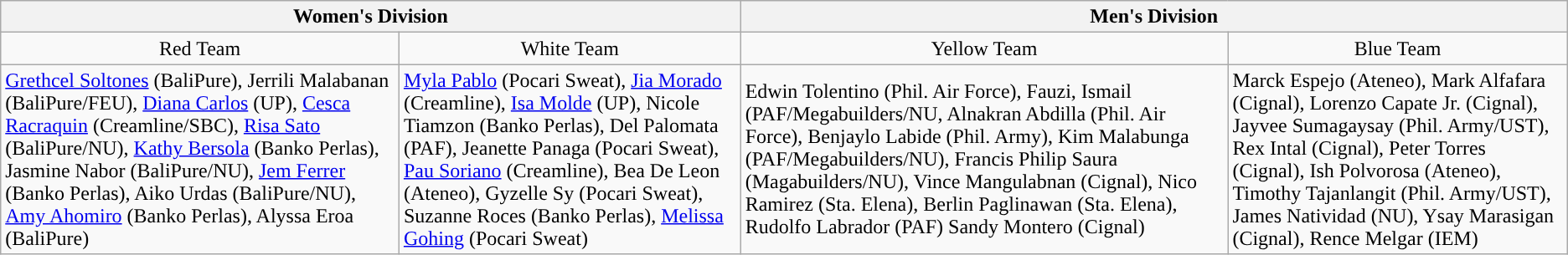<table class="wikitable">
<tr>
<th colspan=2>Women's Division</th>
<th colspan=2>Men's Division</th>
</tr>
<tr style="text-align:center;">
<td>Red Team</td>
<td>White Team</td>
<td>Yellow Team</td>
<td>Blue Team</td>
</tr>
<tr>
<td><a href='#'>Grethcel Soltones</a> (BaliPure), Jerrili Malabanan (BaliPure/FEU), <a href='#'>Diana Carlos</a> (UP), <a href='#'>Cesca Racraquin</a> (Creamline/SBC), <a href='#'>Risa Sato</a> (BaliPure/NU), <a href='#'>Kathy Bersola</a> (Banko Perlas), Jasmine Nabor (BaliPure/NU), <a href='#'>Jem Ferrer</a> (Banko Perlas), Aiko Urdas (BaliPure/NU), <a href='#'>Amy Ahomiro</a> (Banko Perlas), Alyssa Eroa (BaliPure)</td>
<td><a href='#'>Myla Pablo</a> (Pocari Sweat), <a href='#'>Jia Morado</a> (Creamline), <a href='#'>Isa Molde</a> (UP), Nicole Tiamzon (Banko Perlas), Del Palomata (PAF), Jeanette Panaga (Pocari Sweat), <a href='#'>Pau Soriano</a> (Creamline), Bea De Leon (Ateneo), Gyzelle Sy (Pocari Sweat), Suzanne Roces (Banko Perlas), <a href='#'>Melissa Gohing</a> (Pocari Sweat)</td>
<td>Edwin Tolentino (Phil. Air Force), Fauzi, Ismail (PAF/Megabuilders/NU, Alnakran Abdilla (Phil. Air Force), Benjaylo Labide (Phil. Army), Kim Malabunga (PAF/Megabuilders/NU), Francis Philip Saura (Magabuilders/NU), Vince Mangulabnan (Cignal), Nico Ramirez (Sta. Elena), Berlin Paglinawan (Sta. Elena), Rudolfo Labrador (PAF) Sandy Montero (Cignal)</td>
<td>Marck Espejo (Ateneo), Mark Alfafara (Cignal), Lorenzo Capate Jr. (Cignal), Jayvee Sumagaysay (Phil. Army/UST), Rex Intal (Cignal), Peter Torres (Cignal), Ish Polvorosa (Ateneo), Timothy Tajanlangit (Phil. Army/UST), James Natividad (NU), Ysay Marasigan (Cignal), Rence Melgar (IEM)</td>
</tr>
</table>
